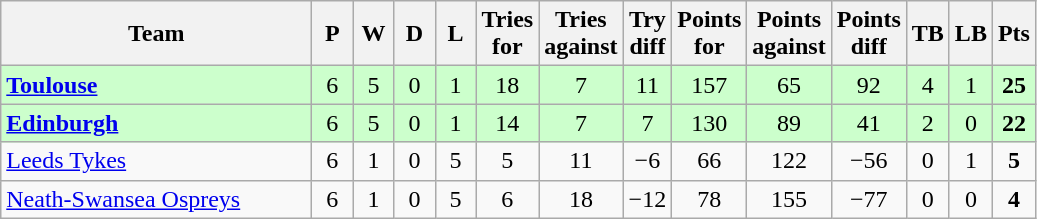<table class="wikitable" style="text-align: center;">
<tr>
<th width="200">Team</th>
<th width="20">P</th>
<th width="20">W</th>
<th width="20">D</th>
<th width="20">L</th>
<th width="20">Tries for</th>
<th width="20">Tries against</th>
<th width="20">Try diff</th>
<th width="20">Points for</th>
<th width="20">Points against</th>
<th width="25">Points diff</th>
<th width="20">TB</th>
<th width="20">LB</th>
<th width="20">Pts</th>
</tr>
<tr bgcolor="#ccffcc">
<td align=left> <strong><a href='#'>Toulouse</a></strong></td>
<td>6</td>
<td>5</td>
<td>0</td>
<td>1</td>
<td>18</td>
<td>7</td>
<td>11</td>
<td>157</td>
<td>65</td>
<td>92</td>
<td>4</td>
<td>1</td>
<td><strong>25</strong></td>
</tr>
<tr bgcolor="#ccffcc">
<td align=left> <strong><a href='#'>Edinburgh</a></strong></td>
<td>6</td>
<td>5</td>
<td>0</td>
<td>1</td>
<td>14</td>
<td>7</td>
<td>7</td>
<td>130</td>
<td>89</td>
<td>41</td>
<td>2</td>
<td>0</td>
<td><strong>22</strong></td>
</tr>
<tr>
<td align=left> <a href='#'>Leeds Tykes</a></td>
<td>6</td>
<td>1</td>
<td>0</td>
<td>5</td>
<td>5</td>
<td>11</td>
<td>−6</td>
<td>66</td>
<td>122</td>
<td>−56</td>
<td>0</td>
<td>1</td>
<td><strong>5</strong></td>
</tr>
<tr>
<td align=left> <a href='#'>Neath-Swansea Ospreys</a></td>
<td>6</td>
<td>1</td>
<td>0</td>
<td>5</td>
<td>6</td>
<td>18</td>
<td>−12</td>
<td>78</td>
<td>155</td>
<td>−77</td>
<td>0</td>
<td>0</td>
<td><strong>4</strong></td>
</tr>
</table>
